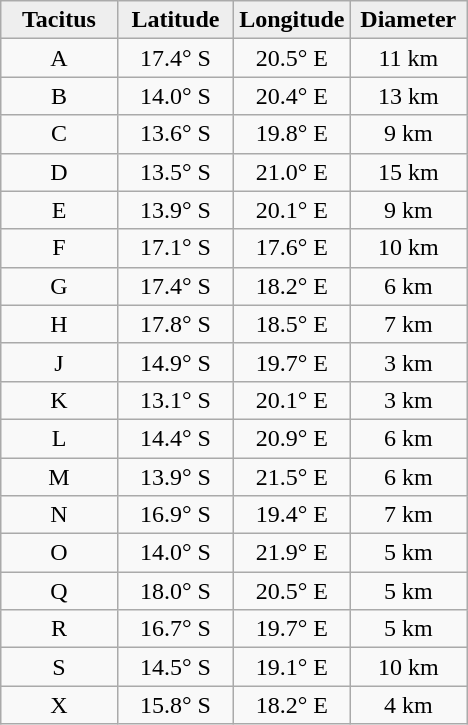<table class="wikitable">
<tr>
<th width="25%" style="background:#eeeeee;">Tacitus</th>
<th width="25%" style="background:#eeeeee;">Latitude</th>
<th width="25%" style="background:#eeeeee;">Longitude</th>
<th width="25%" style="background:#eeeeee;">Diameter</th>
</tr>
<tr>
<td align="center">A</td>
<td align="center">17.4° S</td>
<td align="center">20.5° E</td>
<td align="center">11 km</td>
</tr>
<tr>
<td align="center">B</td>
<td align="center">14.0° S</td>
<td align="center">20.4° E</td>
<td align="center">13 km</td>
</tr>
<tr>
<td align="center">C</td>
<td align="center">13.6° S</td>
<td align="center">19.8° E</td>
<td align="center">9 km</td>
</tr>
<tr>
<td align="center">D</td>
<td align="center">13.5° S</td>
<td align="center">21.0° E</td>
<td align="center">15 km</td>
</tr>
<tr>
<td align="center">E</td>
<td align="center">13.9° S</td>
<td align="center">20.1° E</td>
<td align="center">9 km</td>
</tr>
<tr>
<td align="center">F</td>
<td align="center">17.1° S</td>
<td align="center">17.6° E</td>
<td align="center">10 km</td>
</tr>
<tr>
<td align="center">G</td>
<td align="center">17.4° S</td>
<td align="center">18.2° E</td>
<td align="center">6 km</td>
</tr>
<tr>
<td align="center">H</td>
<td align="center">17.8° S</td>
<td align="center">18.5° E</td>
<td align="center">7 km</td>
</tr>
<tr>
<td align="center">J</td>
<td align="center">14.9° S</td>
<td align="center">19.7° E</td>
<td align="center">3 km</td>
</tr>
<tr>
<td align="center">K</td>
<td align="center">13.1° S</td>
<td align="center">20.1° E</td>
<td align="center">3 km</td>
</tr>
<tr>
<td align="center">L</td>
<td align="center">14.4° S</td>
<td align="center">20.9° E</td>
<td align="center">6 km</td>
</tr>
<tr>
<td align="center">M</td>
<td align="center">13.9° S</td>
<td align="center">21.5° E</td>
<td align="center">6 km</td>
</tr>
<tr>
<td align="center">N</td>
<td align="center">16.9° S</td>
<td align="center">19.4° E</td>
<td align="center">7 km</td>
</tr>
<tr>
<td align="center">O</td>
<td align="center">14.0° S</td>
<td align="center">21.9° E</td>
<td align="center">5 km</td>
</tr>
<tr>
<td align="center">Q</td>
<td align="center">18.0° S</td>
<td align="center">20.5° E</td>
<td align="center">5 km</td>
</tr>
<tr>
<td align="center">R</td>
<td align="center">16.7° S</td>
<td align="center">19.7° E</td>
<td align="center">5 km</td>
</tr>
<tr>
<td align="center">S</td>
<td align="center">14.5° S</td>
<td align="center">19.1° E</td>
<td align="center">10 km</td>
</tr>
<tr>
<td align="center">X</td>
<td align="center">15.8° S</td>
<td align="center">18.2° E</td>
<td align="center">4 km</td>
</tr>
</table>
